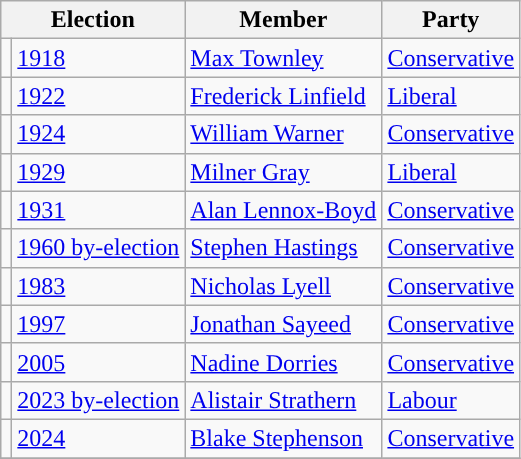<table class="wikitable">
<tr>
<th colspan="2">Election</th>
<th>Member</th>
<th>Party</th>
</tr>
<tr>
<td style="color:inherit;background-color: "></td>
<td><a href='#'>1918</a></td>
<td><a href='#'>Max Townley</a></td>
<td><a href='#'>Conservative</a></td>
</tr>
<tr>
<td style="color:inherit;background-color: "></td>
<td><a href='#'>1922</a></td>
<td><a href='#'>Frederick Linfield</a></td>
<td><a href='#'>Liberal</a></td>
</tr>
<tr>
<td style="color:inherit;background-color: "></td>
<td><a href='#'>1924</a></td>
<td><a href='#'>William Warner</a></td>
<td><a href='#'>Conservative</a></td>
</tr>
<tr>
<td style="color:inherit;background-color: "></td>
<td><a href='#'>1929</a></td>
<td><a href='#'>Milner Gray</a></td>
<td><a href='#'>Liberal</a></td>
</tr>
<tr>
<td style="color:inherit;background-color: "></td>
<td><a href='#'>1931</a></td>
<td><a href='#'>Alan Lennox-Boyd</a></td>
<td><a href='#'>Conservative</a></td>
</tr>
<tr>
<td style="color:inherit;background-color: "></td>
<td><a href='#'>1960 by-election</a></td>
<td><a href='#'>Stephen Hastings</a></td>
<td><a href='#'>Conservative</a></td>
</tr>
<tr>
<td style="color:inherit;background-color: "></td>
<td><a href='#'>1983</a></td>
<td><a href='#'>Nicholas Lyell</a></td>
<td><a href='#'>Conservative</a></td>
</tr>
<tr>
<td style="color:inherit;background-color: "></td>
<td><a href='#'>1997</a></td>
<td><a href='#'>Jonathan Sayeed</a></td>
<td><a href='#'>Conservative</a></td>
</tr>
<tr>
<td style="color:inherit;background-color: "></td>
<td><a href='#'>2005</a></td>
<td><a href='#'>Nadine Dorries</a></td>
<td><a href='#'>Conservative</a></td>
</tr>
<tr>
<td style="color:inherit;background-color: "></td>
<td><a href='#'>2023 by-election</a></td>
<td><a href='#'>Alistair Strathern</a></td>
<td><a href='#'>Labour</a></td>
</tr>
<tr>
<td style="color:inherit;background-color: "></td>
<td><a href='#'>2024</a></td>
<td><a href='#'>Blake Stephenson</a></td>
<td><a href='#'>Conservative</a></td>
</tr>
<tr>
</tr>
</table>
